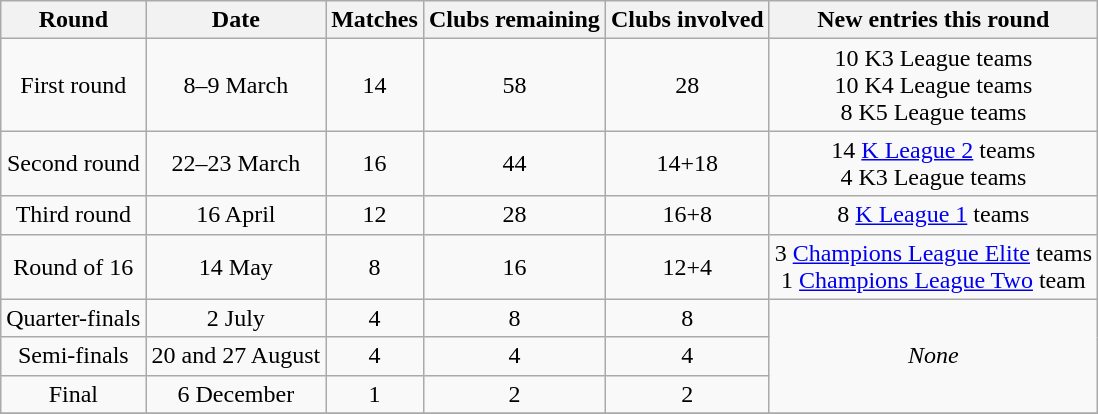<table class="wikitable" style="text-align: center">
<tr>
<th>Round</th>
<th>Date</th>
<th>Matches</th>
<th>Clubs remaining</th>
<th>Clubs involved</th>
<th>New entries this round</th>
</tr>
<tr>
<td>First round</td>
<td>8–9 March</td>
<td>14</td>
<td>58</td>
<td>28</td>
<td>10 K3 League teams<br> 10 K4 League teams<br> 8 K5 League teams</td>
</tr>
<tr>
<td>Second round</td>
<td>22–23 March</td>
<td>16</td>
<td>44</td>
<td>14+18</td>
<td>14 <a href='#'>K League 2</a> teams<br> 4 K3 League teams</td>
</tr>
<tr>
<td>Third round</td>
<td>16 April</td>
<td>12</td>
<td>28</td>
<td>16+8</td>
<td>8 <a href='#'>K League 1</a> teams</td>
</tr>
<tr>
<td>Round of 16</td>
<td>14 May</td>
<td>8</td>
<td>16</td>
<td>12+4</td>
<td>3 <a href='#'>Champions League Elite</a> teams<br> 1 <a href='#'>Champions League Two</a> team</td>
</tr>
<tr>
<td>Quarter-finals</td>
<td>2 July</td>
<td>4</td>
<td>8</td>
<td>8</td>
<td rowspan="3"><em>None</em></td>
</tr>
<tr>
<td>Semi-finals</td>
<td>20 and 27 August</td>
<td>4</td>
<td>4</td>
<td>4</td>
</tr>
<tr>
<td>Final</td>
<td>6 December</td>
<td>1</td>
<td>2</td>
<td>2</td>
</tr>
<tr>
</tr>
</table>
